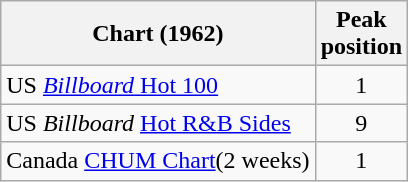<table class="wikitable sortable">
<tr>
<th scope="col">Chart (1962)</th>
<th scope="col">Peak<br>position</th>
</tr>
<tr>
<td align="left">US <a href='#'><em>Billboard</em> Hot 100</a></td>
<td style="text-align:center;">1</td>
</tr>
<tr>
<td align="left">US <em>Billboard</em> <a href='#'>Hot R&B Sides</a></td>
<td style="text-align:center;">9</td>
</tr>
<tr>
<td align="left">Canada <a href='#'>CHUM Chart</a>(2 weeks)</td>
<td style="text-align:center;">1</td>
</tr>
</table>
